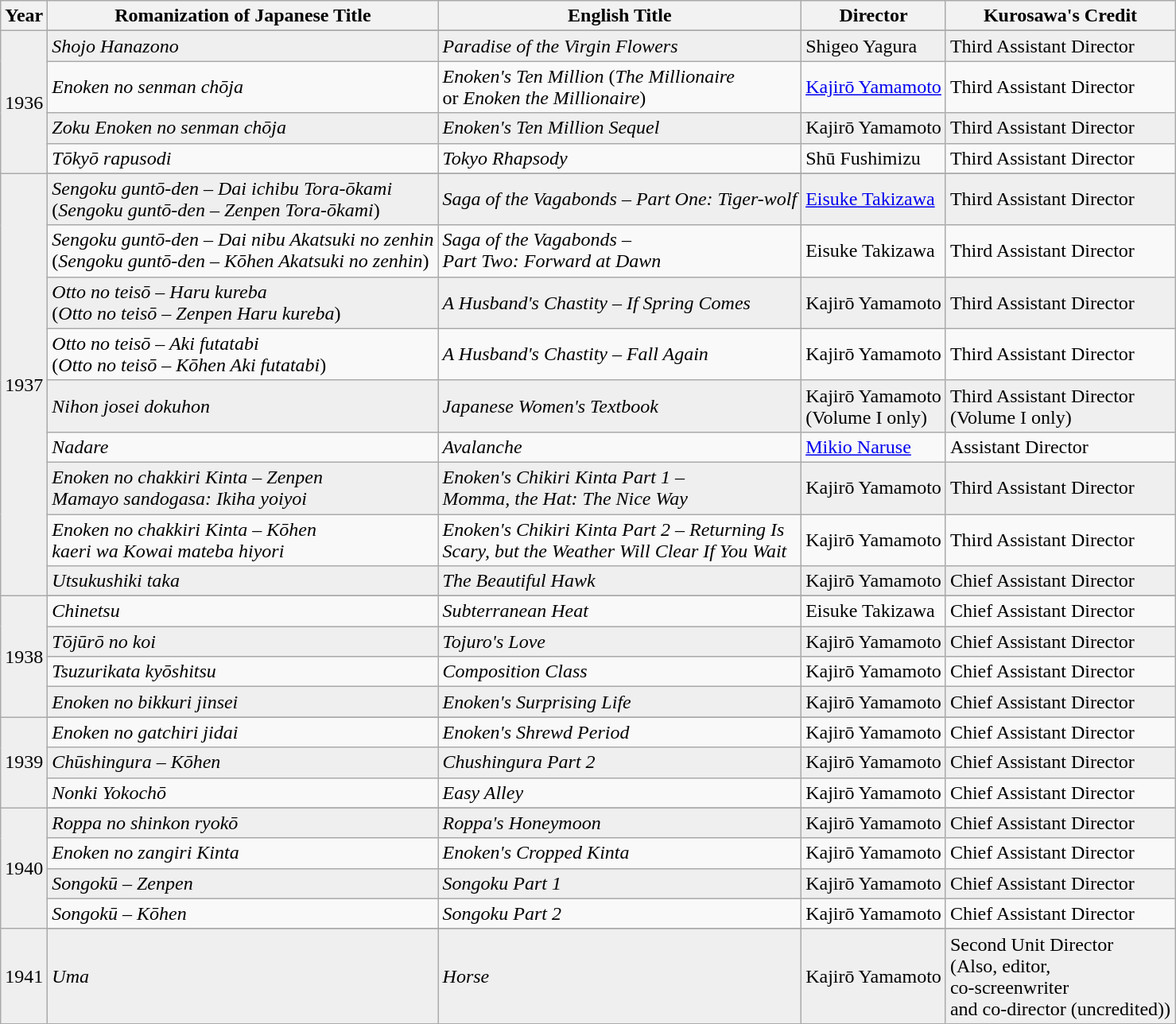<table class="wikitable" border="1" style="font-size: 100%;">
<tr>
<th>Year</th>
<th>Romanization of Japanese Title</th>
<th>English Title</th>
<th>Director</th>
<th>Kurosawa's Credit</th>
</tr>
<tr>
<td rowspan=5 style=background:#efefef;>1936</td>
</tr>
<tr style="background:#efefef;">
<td><em>Shojo Hanazono</em></td>
<td><em>Paradise of the Virgin Flowers</em></td>
<td>Shigeo Yagura</td>
<td>Third Assistant Director</td>
</tr>
<tr>
<td><em>Enoken no senman chōja</em></td>
<td><em>Enoken's Ten Million</em> (<em>The Millionaire</em> <br>or <em>Enoken the Millionaire</em>)</td>
<td><a href='#'>Kajirō Yamamoto</a></td>
<td>Third Assistant Director</td>
</tr>
<tr style="background:#efefef;">
<td><em>Zoku Enoken no senman chōja</em></td>
<td><em>Enoken's Ten Million Sequel</em></td>
<td>Kajirō Yamamoto</td>
<td>Third Assistant Director</td>
</tr>
<tr>
<td><em>Tōkyō rapusodi</em></td>
<td><em>Tokyo Rhapsody</em></td>
<td>Shū Fushimizu</td>
<td>Third Assistant Director</td>
</tr>
<tr>
<td rowspan=10 style=background:#efefef;>1937</td>
</tr>
<tr style="background:#efefef;">
<td><em>Sengoku guntō-den</em> – <em>Dai ichibu Tora-ōkami</em><br>(<em>Sengoku guntō-den</em> – <em>Zenpen Tora-ōkami</em>)</td>
<td><em>Saga of the Vagabonds</em> – <em>Part One: Tiger-wolf</em></td>
<td><a href='#'>Eisuke Takizawa</a></td>
<td>Third Assistant Director</td>
</tr>
<tr>
<td><em>Sengoku guntō-den</em> – <em>Dai nibu Akatsuki no zenhin</em><br>(<em>Sengoku guntō-den</em> – <em>Kōhen Akatsuki no zenhin</em>)</td>
<td><em>Saga of the Vagabonds</em> – <br><em>Part Two: Forward at Dawn</em></td>
<td>Eisuke Takizawa</td>
<td>Third Assistant Director</td>
</tr>
<tr style="background:#efefef;">
<td><em>Otto no teisō – Haru kureba</em><br>(<em>Otto no teisō</em> – <em>Zenpen Haru kureba</em>)</td>
<td><em>A Husband's Chastity – If Spring Comes</em></td>
<td>Kajirō Yamamoto</td>
<td>Third Assistant Director</td>
</tr>
<tr>
<td><em>Otto no teisō – Aki futatabi</em><br>(<em>Otto no teisō</em> – <em>Kōhen Aki futatabi</em>)</td>
<td><em>A Husband's Chastity – Fall Again</em></td>
<td>Kajirō Yamamoto</td>
<td>Third Assistant Director</td>
</tr>
<tr style="background:#efefef;">
<td><em>Nihon josei dokuhon</em></td>
<td><em>Japanese Women's Textbook</em></td>
<td>Kajirō Yamamoto <br>(Volume I only)</td>
<td>Third Assistant Director <br>(Volume I only)</td>
</tr>
<tr>
<td><em>Nadare</em></td>
<td><em>Avalanche</em></td>
<td><a href='#'>Mikio Naruse</a></td>
<td>Assistant Director</td>
</tr>
<tr style="background:#efefef;">
<td><em>Enoken no chakkiri Kinta</em> – <em>Zenpen</em> <br><em>Mamayo sandogasa: Ikiha yoiyoi</em></td>
<td><em>Enoken's Chikiri Kinta Part 1 –</em> <br><em>Momma, the Hat: The Nice Way</em></td>
<td>Kajirō Yamamoto</td>
<td>Third Assistant Director</td>
</tr>
<tr>
<td><em>Enoken no chakkiri Kinta</em> – <em>Kōhen</em> <br><em>kaeri wa Kowai mateba hiyori</em></td>
<td><em>Enoken's Chikiri Kinta Part 2 – Returning Is</em> <br><em>Scary, but the Weather Will Clear If You Wait</em></td>
<td>Kajirō Yamamoto</td>
<td>Third Assistant Director</td>
</tr>
<tr style="background:#efefef;">
<td><em>Utsukushiki taka</em></td>
<td><em>The Beautiful Hawk</em></td>
<td>Kajirō Yamamoto</td>
<td>Chief Assistant Director</td>
</tr>
<tr>
<td rowspan=5 style=background:#efefef;>1938</td>
</tr>
<tr>
<td><em>Chinetsu</em></td>
<td><em>Subterranean Heat</em></td>
<td>Eisuke Takizawa</td>
<td>Chief Assistant Director</td>
</tr>
<tr style="background:#efefef;">
<td><em>Tōjūrō no koi</em></td>
<td><em>Tojuro's Love</em></td>
<td>Kajirō Yamamoto</td>
<td>Chief Assistant Director</td>
</tr>
<tr>
<td><em>Tsuzurikata kyōshitsu</em></td>
<td><em>Composition Class</em></td>
<td>Kajirō Yamamoto</td>
<td>Chief Assistant Director</td>
</tr>
<tr style="background:#efefef;">
<td><em>Enoken no bikkuri jinsei</em></td>
<td><em>Enoken's Surprising Life</em></td>
<td>Kajirō Yamamoto</td>
<td>Chief Assistant Director</td>
</tr>
<tr>
<td rowspan=4 style=background:#efefef;>1939</td>
</tr>
<tr>
<td><em>Enoken no gatchiri jidai</em></td>
<td><em>Enoken's Shrewd Period</em></td>
<td>Kajirō Yamamoto</td>
<td>Chief Assistant Director</td>
</tr>
<tr style="background:#efefef;">
<td><em>Chūshingura</em> – <em>Kōhen</em></td>
<td><em>Chushingura Part 2</em></td>
<td>Kajirō Yamamoto</td>
<td>Chief Assistant Director</td>
</tr>
<tr>
<td><em>Nonki Yokochō</em></td>
<td><em>Easy Alley</em></td>
<td>Kajirō Yamamoto</td>
<td>Chief Assistant Director</td>
</tr>
<tr>
<td rowspan=5 style=background:#efefef;>1940</td>
</tr>
<tr style="background:#efefef;">
<td><em>Roppa no shinkon ryokō</em></td>
<td><em>Roppa's Honeymoon</em></td>
<td>Kajirō Yamamoto</td>
<td>Chief Assistant Director</td>
</tr>
<tr>
<td><em>Enoken no zangiri Kinta</em></td>
<td><em>Enoken's Cropped Kinta</em></td>
<td>Kajirō Yamamoto</td>
<td>Chief Assistant Director</td>
</tr>
<tr style="background:#efefef;">
<td><em>Songokū</em> – <em>Zenpen</em></td>
<td><em>Songoku Part 1</em></td>
<td>Kajirō Yamamoto</td>
<td>Chief Assistant Director</td>
</tr>
<tr>
<td><em>Songokū</em> – <em>Kōhen</em></td>
<td><em>Songoku Part 2</em></td>
<td>Kajirō Yamamoto</td>
<td>Chief Assistant Director</td>
</tr>
<tr>
<td rowspan=2 style=background:#efefef;>1941</td>
</tr>
<tr style="background:#efefef;">
<td><em>Uma</em></td>
<td><em>Horse</em></td>
<td>Kajirō Yamamoto</td>
<td>Second Unit Director <br>(Also, editor, <br>co-screenwriter <br>and co-director (uncredited))</td>
</tr>
</table>
